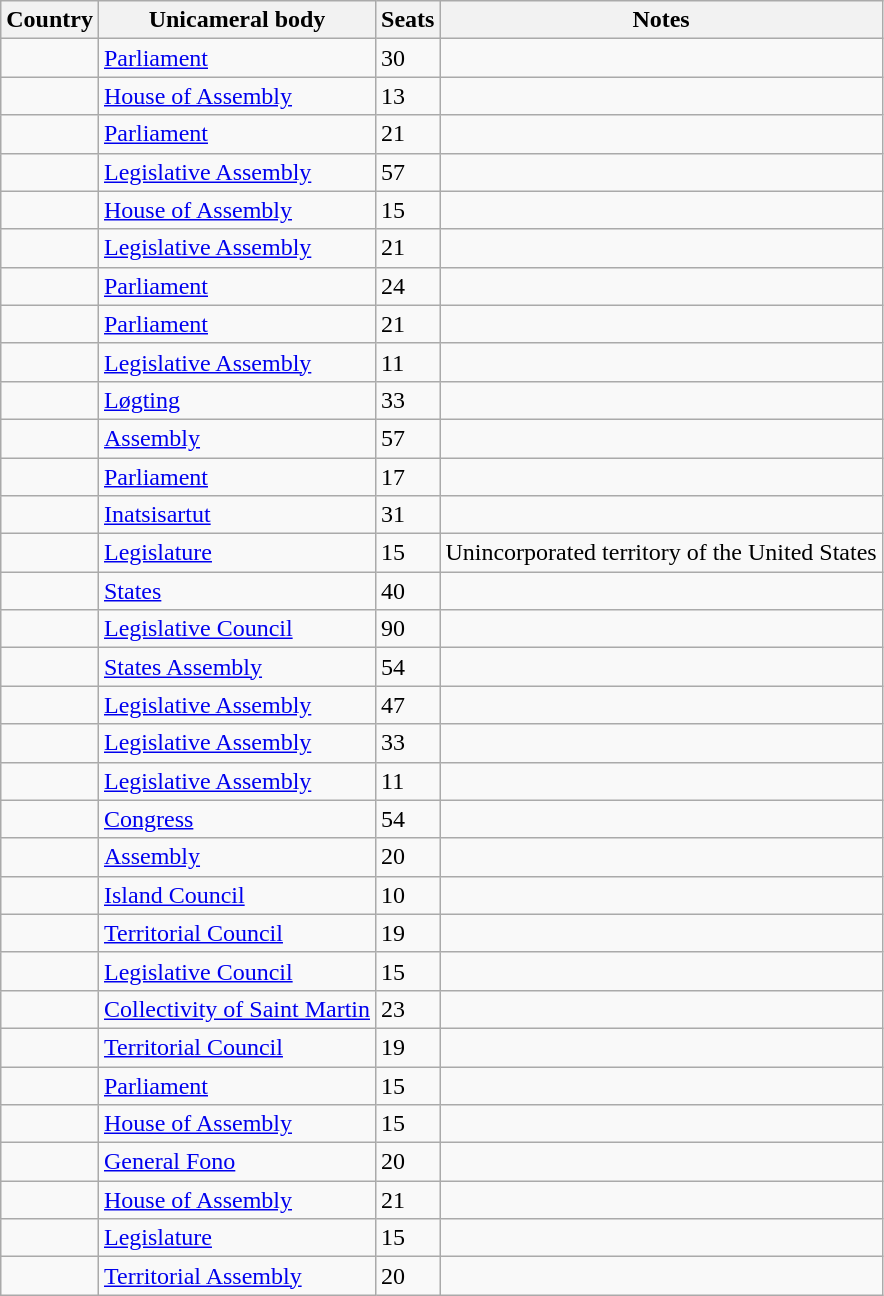<table class="wikitable sortable">
<tr>
<th>Country</th>
<th>Unicameral body</th>
<th>Seats</th>
<th>Notes</th>
</tr>
<tr>
<td></td>
<td><a href='#'>Parliament</a></td>
<td>30</td>
<td></td>
</tr>
<tr>
<td></td>
<td><a href='#'>House of Assembly</a></td>
<td>13</td>
<td></td>
</tr>
<tr>
<td></td>
<td><a href='#'>Parliament</a></td>
<td>21</td>
<td></td>
</tr>
<tr>
<td></td>
<td><a href='#'>Legislative Assembly</a></td>
<td>57</td>
<td></td>
</tr>
<tr>
<td></td>
<td><a href='#'>House of Assembly</a></td>
<td>15</td>
<td></td>
</tr>
<tr>
<td></td>
<td><a href='#'>Legislative Assembly</a></td>
<td>21</td>
<td></td>
</tr>
<tr>
<td></td>
<td><a href='#'>Parliament</a></td>
<td>24</td>
<td></td>
</tr>
<tr>
<td></td>
<td><a href='#'>Parliament</a></td>
<td>21</td>
<td></td>
</tr>
<tr>
<td></td>
<td><a href='#'>Legislative Assembly</a></td>
<td>11</td>
<td></td>
</tr>
<tr>
<td></td>
<td><a href='#'>Løgting</a></td>
<td>33</td>
<td></td>
</tr>
<tr>
<td></td>
<td><a href='#'>Assembly</a></td>
<td>57</td>
<td></td>
</tr>
<tr>
<td></td>
<td><a href='#'>Parliament</a></td>
<td>17</td>
<td></td>
</tr>
<tr>
<td></td>
<td><a href='#'>Inatsisartut</a></td>
<td>31</td>
<td></td>
</tr>
<tr>
<td></td>
<td><a href='#'>Legislature</a></td>
<td>15</td>
<td>Unincorporated territory of the United States</td>
</tr>
<tr>
<td></td>
<td><a href='#'>States</a></td>
<td>40</td>
<td></td>
</tr>
<tr>
<td></td>
<td><a href='#'>Legislative Council</a></td>
<td>90</td>
<td></td>
</tr>
<tr>
<td></td>
<td><a href='#'>States Assembly</a></td>
<td>54</td>
<td></td>
</tr>
<tr>
<td></td>
<td><a href='#'>Legislative Assembly</a></td>
<td>47</td>
<td></td>
</tr>
<tr>
<td></td>
<td><a href='#'>Legislative Assembly</a></td>
<td>33</td>
<td></td>
</tr>
<tr>
<td></td>
<td><a href='#'>Legislative Assembly</a></td>
<td>11</td>
<td></td>
</tr>
<tr>
<td></td>
<td><a href='#'>Congress</a></td>
<td>54</td>
<td></td>
</tr>
<tr>
<td></td>
<td><a href='#'>Assembly</a></td>
<td>20</td>
<td></td>
</tr>
<tr>
<td></td>
<td><a href='#'>Island Council</a></td>
<td>10</td>
<td></td>
</tr>
<tr>
<td></td>
<td><a href='#'>Territorial Council</a></td>
<td>19</td>
<td></td>
</tr>
<tr>
<td></td>
<td><a href='#'>Legislative Council</a></td>
<td>15</td>
<td></td>
</tr>
<tr>
<td></td>
<td><a href='#'>Collectivity of Saint Martin</a></td>
<td>23</td>
<td></td>
</tr>
<tr>
<td></td>
<td><a href='#'>Territorial Council</a></td>
<td>19</td>
<td></td>
</tr>
<tr>
<td></td>
<td><a href='#'>Parliament</a></td>
<td>15</td>
<td></td>
</tr>
<tr>
<td></td>
<td><a href='#'>House of Assembly</a></td>
<td>15</td>
<td></td>
</tr>
<tr>
<td></td>
<td><a href='#'>General Fono</a></td>
<td>20</td>
<td></td>
</tr>
<tr>
<td></td>
<td><a href='#'>House of Assembly</a></td>
<td>21</td>
<td></td>
</tr>
<tr>
<td></td>
<td><a href='#'>Legislature</a></td>
<td>15</td>
<td></td>
</tr>
<tr>
<td></td>
<td><a href='#'>Territorial Assembly</a></td>
<td>20</td>
<td></td>
</tr>
</table>
